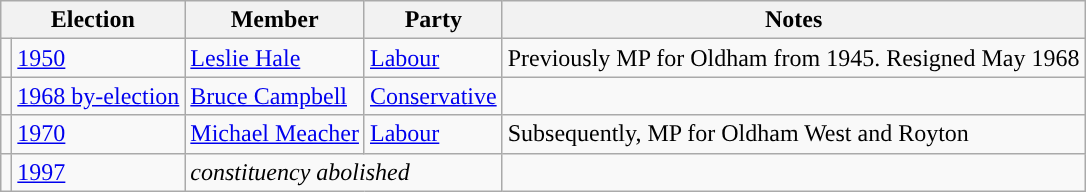<table class="wikitable">
<tr>
<th colspan="2">Election</th>
<th>Member</th>
<th>Party</th>
<th>Notes</th>
</tr>
<tr>
<td style="color:inherit;background-color: "></td>
<td><a href='#'>1950</a></td>
<td><a href='#'>Leslie Hale</a></td>
<td><a href='#'>Labour</a></td>
<td>Previously MP for Oldham from 1945. Resigned May 1968</td>
</tr>
<tr>
<td style="color:inherit;background-color: "></td>
<td><a href='#'>1968 by-election</a></td>
<td><a href='#'>Bruce Campbell</a></td>
<td><a href='#'>Conservative</a></td>
</tr>
<tr>
<td style="color:inherit;background-color: "></td>
<td><a href='#'>1970</a></td>
<td><a href='#'>Michael Meacher</a></td>
<td><a href='#'>Labour</a></td>
<td>Subsequently, MP for Oldham West and Royton</td>
</tr>
<tr>
<td></td>
<td><a href='#'>1997</a></td>
<td colspan="2"><em>constituency abolished</em></td>
</tr>
</table>
